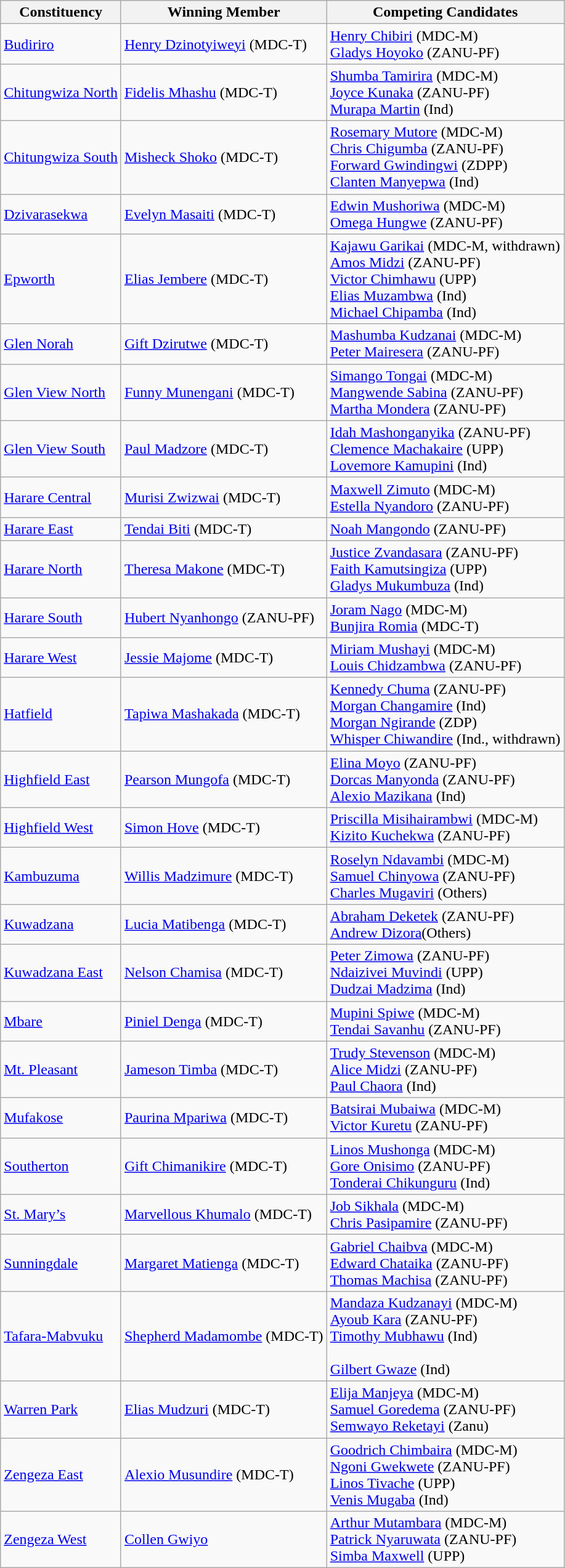<table class="wikitable table">
<tr>
<th>Constituency</th>
<th>Winning Member</th>
<th>Competing Candidates</th>
</tr>
<tr>
<td><a href='#'>Budiriro</a></td>
<td><a href='#'>Henry Dzinotyiweyi</a> (MDC-T)</td>
<td><a href='#'>Henry Chibiri</a> (MDC-M)<br><a href='#'>Gladys Hoyoko</a> (ZANU-PF)</td>
</tr>
<tr>
<td><a href='#'>Chitungwiza North</a></td>
<td><a href='#'>Fidelis Mhashu</a> (MDC-T)</td>
<td><a href='#'>Shumba Tamirira</a> (MDC-M)<br><a href='#'>Joyce Kunaka</a> (ZANU-PF)<br><a href='#'>Murapa Martin</a> (Ind)</td>
</tr>
<tr>
<td><a href='#'>Chitungwiza South</a></td>
<td><a href='#'>Misheck Shoko</a> (MDC-T)</td>
<td><a href='#'>Rosemary Mutore</a> (MDC-M)<br><a href='#'>Chris Chigumba</a> (ZANU-PF)<br><a href='#'>Forward Gwindingwi</a> (ZDPP)<br><a href='#'>Clanten Manyepwa</a> (Ind)</td>
</tr>
<tr>
<td><a href='#'>Dzivarasekwa</a></td>
<td><a href='#'>Evelyn Masaiti</a> (MDC-T)</td>
<td><a href='#'>Edwin Mushoriwa</a> (MDC-M)<br><a href='#'>Omega Hungwe</a> (ZANU-PF)</td>
</tr>
<tr>
<td><a href='#'>Epworth</a></td>
<td><a href='#'>Elias Jembere</a> (MDC-T)</td>
<td><a href='#'>Kajawu Garikai</a> (MDC-M, withdrawn)<br><a href='#'>Amos Midzi</a> (ZANU-PF)<br><a href='#'>Victor Chimhawu</a> (UPP)<br><a href='#'>Elias Muzambwa</a> (Ind)<br><a href='#'>Michael Chipamba</a> (Ind)</td>
</tr>
<tr>
<td><a href='#'>Glen Norah</a></td>
<td><a href='#'>Gift Dzirutwe</a> (MDC-T)</td>
<td><a href='#'>Mashumba Kudzanai</a> (MDC-M)<br><a href='#'>Peter Mairesera</a> (ZANU-PF)</td>
</tr>
<tr>
<td><a href='#'>Glen View North</a></td>
<td><a href='#'>Funny Munengani</a> (MDC-T)</td>
<td><a href='#'>Simango Tongai</a> (MDC-M)<br><a href='#'>Mangwende Sabina</a> (ZANU-PF)<br><a href='#'>Martha Mondera</a> (ZANU-PF)</td>
</tr>
<tr>
<td><a href='#'>Glen View South</a></td>
<td><a href='#'>Paul Madzore</a> (MDC-T)</td>
<td><a href='#'>Idah Mashonganyika</a> (ZANU-PF)<br><a href='#'>Clemence Machakaire</a> (UPP)<br><a href='#'>Lovemore Kamupini</a> (Ind)</td>
</tr>
<tr>
<td><a href='#'>Harare Central</a></td>
<td><a href='#'>Murisi Zwizwai</a> (MDC-T)</td>
<td><a href='#'>Maxwell Zimuto</a> (MDC-M)<br><a href='#'>Estella Nyandoro</a> (ZANU-PF)</td>
</tr>
<tr>
<td><a href='#'>Harare East</a></td>
<td><a href='#'>Tendai Biti</a> (MDC-T)</td>
<td><a href='#'>Noah Mangondo</a> (ZANU-PF)</td>
</tr>
<tr>
<td><a href='#'>Harare North</a></td>
<td><a href='#'>Theresa Makone</a> (MDC-T)</td>
<td><a href='#'>Justice Zvandasara</a> (ZANU-PF)<br><a href='#'>Faith Kamutsingiza</a> (UPP)<br><a href='#'>Gladys Mukumbuza</a> (Ind)</td>
</tr>
<tr>
<td><a href='#'>Harare South</a></td>
<td><a href='#'>Hubert Nyanhongo</a> (ZANU-PF)</td>
<td><a href='#'>Joram Nago</a> (MDC-M)<br><a href='#'>Bunjira Romia</a> (MDC-T)</td>
</tr>
<tr>
<td><a href='#'>Harare West</a></td>
<td><a href='#'>Jessie Majome</a> (MDC-T)</td>
<td><a href='#'>Miriam Mushayi</a> (MDC-M)<br><a href='#'>Louis Chidzambwa</a> (ZANU-PF)</td>
</tr>
<tr>
<td><a href='#'>Hatfield</a></td>
<td><a href='#'>Tapiwa Mashakada</a> (MDC-T)</td>
<td><a href='#'>Kennedy Chuma</a> (ZANU-PF)<br><a href='#'>Morgan Changamire</a> (Ind)<br><a href='#'>Morgan Ngirande</a> (ZDP)<br><a href='#'>Whisper Chiwandire</a> (Ind., withdrawn)</td>
</tr>
<tr>
<td><a href='#'>Highfield East</a></td>
<td><a href='#'>Pearson Mungofa</a> (MDC-T)</td>
<td><a href='#'>Elina Moyo</a> (ZANU-PF)<br><a href='#'>Dorcas Manyonda</a> (ZANU-PF)<br><a href='#'>Alexio Mazikana</a> (Ind)</td>
</tr>
<tr>
<td><a href='#'>Highfield West</a></td>
<td><a href='#'>Simon Hove</a> (MDC-T)</td>
<td><a href='#'>Priscilla Misihairambwi</a> (MDC-M)<br><a href='#'>Kizito Kuchekwa</a> (ZANU-PF)</td>
</tr>
<tr>
<td><a href='#'>Kambuzuma</a></td>
<td><a href='#'>Willis Madzimure</a> (MDC-T)</td>
<td><a href='#'>Roselyn Ndavambi</a> (MDC-M)<br><a href='#'>Samuel Chinyowa</a> (ZANU-PF)<br><a href='#'>Charles Mugaviri</a> (Others)</td>
</tr>
<tr>
<td><a href='#'>Kuwadzana</a></td>
<td><a href='#'>Lucia Matibenga</a> (MDC-T)</td>
<td><a href='#'>Abraham Deketek</a> (ZANU-PF)<br><a href='#'>Andrew Dizora</a>(Others)</td>
</tr>
<tr>
<td><a href='#'>Kuwadzana East</a></td>
<td><a href='#'>Nelson Chamisa</a> (MDC-T)</td>
<td><a href='#'>Peter Zimowa</a> (ZANU-PF)<br><a href='#'>Ndaizivei Muvindi</a> (UPP)<br><a href='#'>Dudzai Madzima</a> (Ind)</td>
</tr>
<tr>
<td><a href='#'>Mbare</a></td>
<td><a href='#'>Piniel Denga</a> (MDC-T)</td>
<td><a href='#'>Mupini Spiwe</a> (MDC-M)<br><a href='#'>Tendai Savanhu</a> (ZANU-PF)</td>
</tr>
<tr>
<td><a href='#'>Mt. Pleasant</a></td>
<td><a href='#'>Jameson Timba</a> (MDC-T)</td>
<td><a href='#'>Trudy Stevenson</a> (MDC-M)<br><a href='#'>Alice Midzi</a> (ZANU-PF)<br><a href='#'>Paul Chaora</a> (Ind)</td>
</tr>
<tr>
<td><a href='#'>Mufakose</a></td>
<td><a href='#'>Paurina Mpariwa</a> (MDC-T)</td>
<td><a href='#'>Batsirai Mubaiwa</a> (MDC-M)<br><a href='#'>Victor Kuretu</a> (ZANU-PF)</td>
</tr>
<tr>
<td><a href='#'>Southerton</a></td>
<td><a href='#'>Gift Chimanikire</a> (MDC-T)</td>
<td><a href='#'>Linos Mushonga</a> (MDC-M)<br><a href='#'>Gore Onisimo</a> (ZANU-PF)<br><a href='#'>Tonderai Chikunguru</a> (Ind)</td>
</tr>
<tr>
<td><a href='#'>St. Mary’s</a></td>
<td><a href='#'>Marvellous Khumalo</a> (MDC-T)</td>
<td><a href='#'>Job Sikhala</a> (MDC-M)<br><a href='#'>Chris Pasipamire</a> (ZANU-PF)</td>
</tr>
<tr>
<td><a href='#'>Sunningdale</a></td>
<td><a href='#'>Margaret Matienga</a> (MDC-T)</td>
<td><a href='#'>Gabriel Chaibva</a> (MDC-M)<br><a href='#'>Edward Chataika</a> (ZANU-PF)<br><a href='#'>Thomas Machisa</a> (ZANU-PF)</td>
</tr>
<tr>
<td><a href='#'>Tafara-Mabvuku</a></td>
<td><a href='#'>Shepherd Madamombe</a> (MDC-T)</td>
<td><a href='#'>Mandaza Kudzanayi</a> (MDC-M)<br><a href='#'>Ayoub Kara</a> (ZANU-PF)<br><a href='#'>Timothy Mubhawu</a> (Ind)<br><br><a href='#'>Gilbert Gwaze</a> (Ind)</td>
</tr>
<tr>
<td><a href='#'>Warren Park</a></td>
<td><a href='#'>Elias Mudzuri</a> (MDC-T)</td>
<td><a href='#'>Elija Manjeya</a> (MDC-M)<br><a href='#'>Samuel Goredema</a> (ZANU-PF)<br><a href='#'>Semwayo Reketayi</a> (Zanu)</td>
</tr>
<tr>
<td><a href='#'>Zengeza East</a></td>
<td><a href='#'>Alexio Musundire</a> (MDC-T)</td>
<td><a href='#'>Goodrich Chimbaira</a> (MDC-M)<br><a href='#'>Ngoni Gwekwete</a> (ZANU-PF)<br><a href='#'>Linos Tivache</a> (UPP)<br><a href='#'>Venis Mugaba</a> (Ind)</td>
</tr>
<tr>
<td><a href='#'>Zengeza West</a></td>
<td><a href='#'>Collen Gwiyo</a></td>
<td><a href='#'>Arthur Mutambara</a> (MDC-M)<br><a href='#'>Patrick Nyaruwata</a> (ZANU-PF)<br><a href='#'>Simba Maxwell</a> (UPP)</td>
</tr>
</table>
